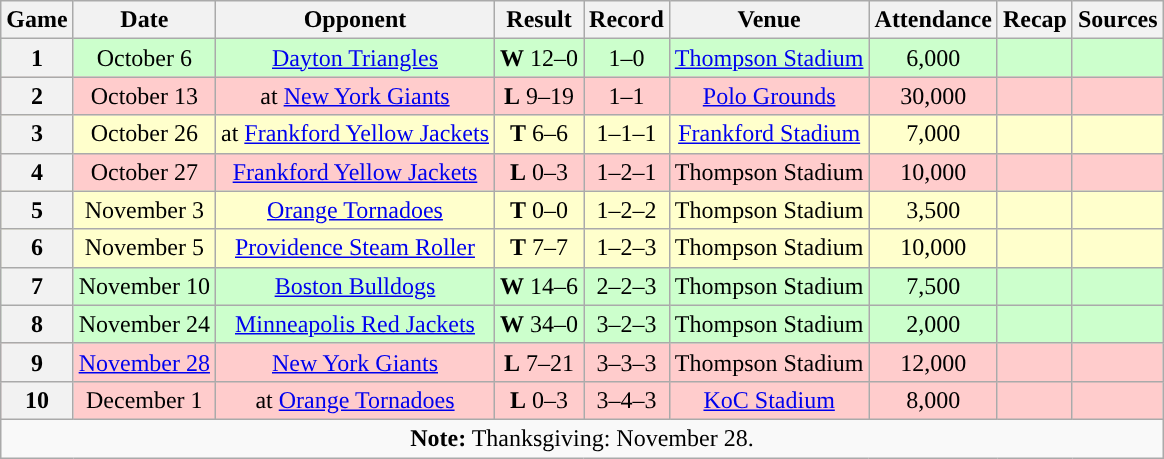<table class="wikitable" style="text-align:center">
<tr>
<th>Game</th>
<th>Date</th>
<th>Opponent</th>
<th>Result</th>
<th>Record</th>
<th>Venue</th>
<th>Attendance</th>
<th>Recap</th>
<th>Sources</th>
</tr>
<tr style="background:#cfc">
<th>1</th>
<td>October 6</td>
<td><a href='#'>Dayton Triangles</a></td>
<td><strong>W</strong> 12–0</td>
<td>1–0</td>
<td><a href='#'>Thompson Stadium</a></td>
<td>6,000</td>
<td></td>
<td></td>
</tr>
<tr style="background:#fcc">
<th>2</th>
<td>October 13</td>
<td>at <a href='#'>New York Giants</a></td>
<td><strong>L</strong> 9–19</td>
<td>1–1</td>
<td><a href='#'>Polo Grounds</a></td>
<td>30,000</td>
<td></td>
<td></td>
</tr>
<tr style="background:#ffc">
<th>3</th>
<td>October 26</td>
<td>at <a href='#'>Frankford Yellow Jackets</a></td>
<td><strong>T</strong> 6–6</td>
<td>1–1–1</td>
<td><a href='#'>Frankford Stadium</a></td>
<td>7,000</td>
<td></td>
<td></td>
</tr>
<tr style="background:#fcc">
<th>4</th>
<td>October 27</td>
<td><a href='#'>Frankford Yellow Jackets</a></td>
<td><strong>L</strong> 0–3</td>
<td>1–2–1</td>
<td>Thompson Stadium</td>
<td>10,000</td>
<td></td>
<td></td>
</tr>
<tr style="background:#ffc">
<th>5</th>
<td>November 3</td>
<td><a href='#'>Orange Tornadoes</a></td>
<td><strong>T</strong> 0–0</td>
<td>1–2–2</td>
<td>Thompson Stadium</td>
<td>3,500</td>
<td></td>
<td></td>
</tr>
<tr style="background:#ffc">
<th>6</th>
<td>November 5</td>
<td><a href='#'>Providence Steam Roller</a></td>
<td><strong>T</strong> 7–7</td>
<td>1–2–3</td>
<td>Thompson Stadium</td>
<td>10,000</td>
<td></td>
<td></td>
</tr>
<tr style="background:#cfc">
<th>7</th>
<td>November 10</td>
<td><a href='#'>Boston Bulldogs</a></td>
<td><strong>W</strong> 14–6</td>
<td>2–2–3</td>
<td>Thompson Stadium</td>
<td>7,500</td>
<td></td>
<td></td>
</tr>
<tr style="background:#cfc">
<th>8</th>
<td>November 24</td>
<td><a href='#'>Minneapolis Red Jackets</a></td>
<td><strong>W</strong> 34–0</td>
<td>3–2–3</td>
<td>Thompson Stadium</td>
<td>2,000</td>
<td></td>
<td></td>
</tr>
<tr style="background:#fcc">
<th>9</th>
<td><a href='#'>November 28</a></td>
<td><a href='#'>New York Giants</a></td>
<td><strong>L</strong> 7–21</td>
<td>3–3–3</td>
<td>Thompson Stadium</td>
<td>12,000</td>
<td></td>
<td></td>
</tr>
<tr style="background:#fcc">
<th>10</th>
<td>December 1</td>
<td>at <a href='#'>Orange Tornadoes</a></td>
<td><strong>L</strong> 0–3</td>
<td>3–4–3</td>
<td><a href='#'>KoC Stadium</a></td>
<td>8,000</td>
<td></td>
<td></td>
</tr>
<tr>
<td colspan="10"><strong>Note:</strong> Thanksgiving: November 28.</td>
</tr>
</table>
